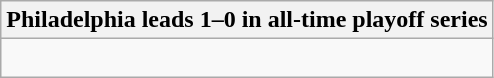<table class="wikitable collapsible collapsed">
<tr>
<th>Philadelphia leads 1–0 in all-time playoff series</th>
</tr>
<tr>
<td><br></td>
</tr>
</table>
